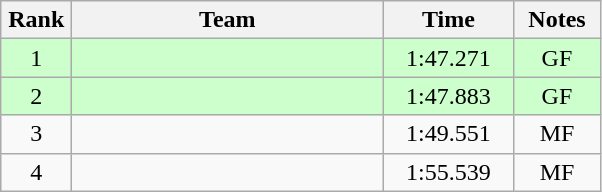<table class=wikitable style="text-align:center">
<tr>
<th width=40>Rank</th>
<th width=200>Team</th>
<th width=80>Time</th>
<th width=50>Notes</th>
</tr>
<tr style="background:#ccffcc;">
<td>1</td>
<td align=left></td>
<td>1:47.271</td>
<td>GF</td>
</tr>
<tr style="background:#ccffcc;">
<td>2</td>
<td align=left></td>
<td>1:47.883</td>
<td>GF</td>
</tr>
<tr>
<td>3</td>
<td align=left></td>
<td>1:49.551</td>
<td>MF</td>
</tr>
<tr>
<td>4</td>
<td align=left></td>
<td>1:55.539</td>
<td>MF</td>
</tr>
</table>
